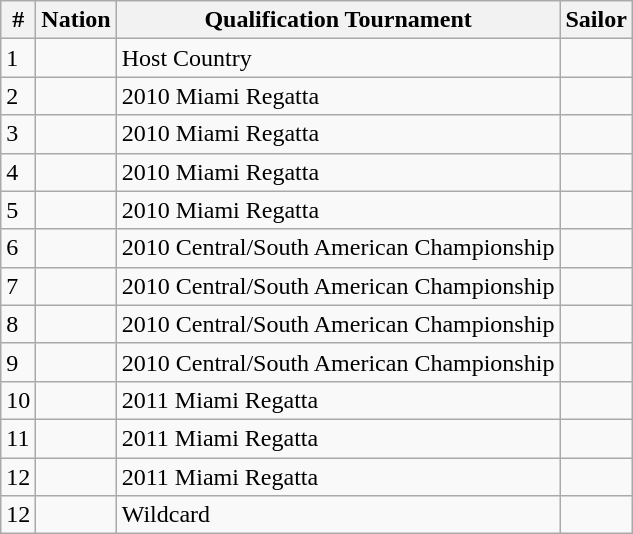<table class="wikitable">
<tr>
<th>#</th>
<th>Nation</th>
<th>Qualification Tournament</th>
<th>Sailor</th>
</tr>
<tr>
<td>1</td>
<td></td>
<td>Host Country</td>
<td></td>
</tr>
<tr>
<td>2</td>
<td></td>
<td>2010 Miami Regatta</td>
<td></td>
</tr>
<tr>
<td>3</td>
<td></td>
<td>2010 Miami Regatta</td>
<td></td>
</tr>
<tr>
<td>4</td>
<td></td>
<td>2010 Miami Regatta</td>
<td></td>
</tr>
<tr>
<td>5</td>
<td></td>
<td>2010 Miami Regatta</td>
<td></td>
</tr>
<tr>
<td>6</td>
<td></td>
<td>2010 Central/South American Championship</td>
<td></td>
</tr>
<tr>
<td>7</td>
<td></td>
<td>2010 Central/South American Championship</td>
<td></td>
</tr>
<tr>
<td>8</td>
<td></td>
<td>2010 Central/South American Championship</td>
<td></td>
</tr>
<tr>
<td>9</td>
<td></td>
<td>2010 Central/South American Championship</td>
<td></td>
</tr>
<tr>
<td>10</td>
<td></td>
<td>2011 Miami Regatta</td>
<td></td>
</tr>
<tr>
<td>11</td>
<td></td>
<td>2011 Miami Regatta</td>
<td></td>
</tr>
<tr>
<td>12</td>
<td></td>
<td>2011 Miami Regatta</td>
<td></td>
</tr>
<tr>
<td>12</td>
<td></td>
<td>Wildcard</td>
<td></td>
</tr>
</table>
